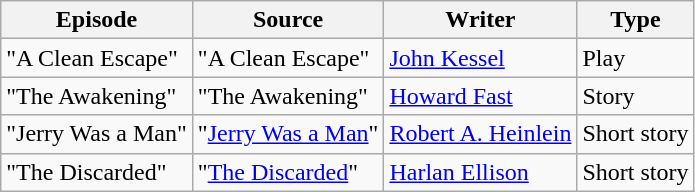<table class="wikitable">
<tr>
<th>Episode</th>
<th>Source</th>
<th>Writer</th>
<th>Type</th>
</tr>
<tr>
<td>"A Clean Escape"</td>
<td>"A Clean Escape"</td>
<td><a href='#'>John Kessel</a></td>
<td>Play</td>
</tr>
<tr>
<td>"The Awakening"</td>
<td>"The Awakening"</td>
<td><a href='#'>Howard Fast</a></td>
<td>Story</td>
</tr>
<tr>
<td>"Jerry Was a Man"</td>
<td>"<a href='#'>Jerry Was a Man</a>"</td>
<td><a href='#'>Robert A. Heinlein</a></td>
<td>Short story</td>
</tr>
<tr>
<td>"The Discarded"</td>
<td>"<a href='#'>The Discarded</a>"</td>
<td><a href='#'>Harlan Ellison</a></td>
<td>Short story</td>
</tr>
</table>
